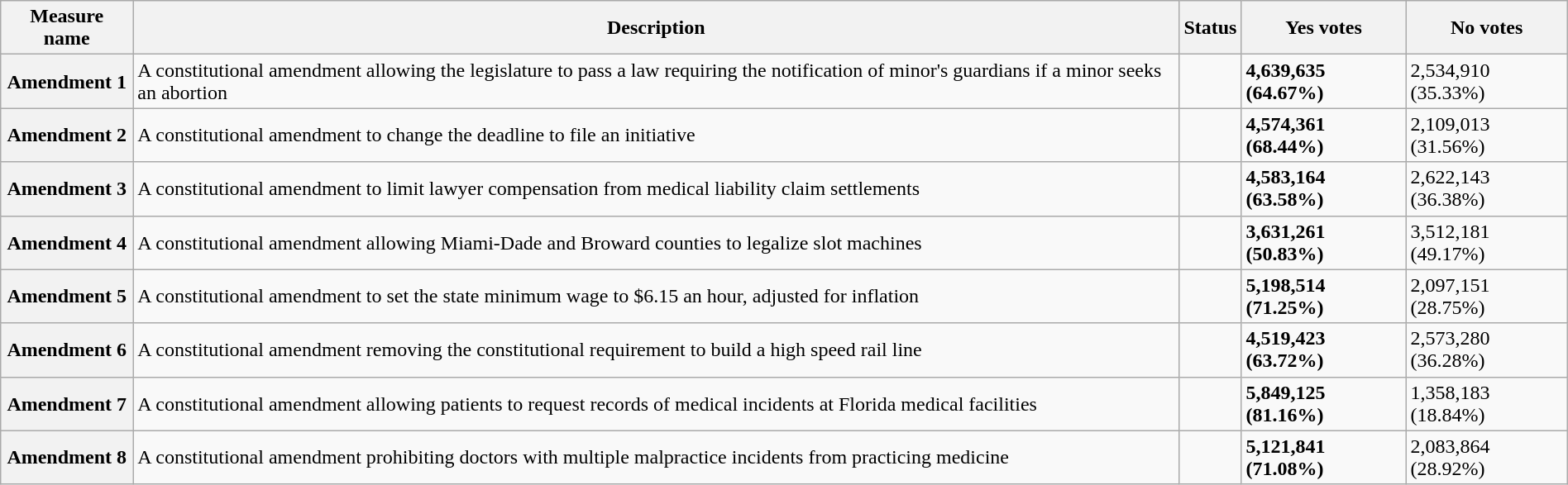<table class="wikitable sortable plainrowheaders" style="width:100%">
<tr>
<th scope="col">Measure name</th>
<th class="unsortable" scope="col">Description</th>
<th scope="col">Status</th>
<th scope="col">Yes votes</th>
<th scope="col">No votes</th>
</tr>
<tr>
<th scope="row">Amendment 1</th>
<td>A constitutional amendment allowing the legislature to pass a law requiring the notification of minor's guardians if a minor seeks an abortion</td>
<td></td>
<td><strong>4,639,635 (64.67%)</strong></td>
<td>2,534,910 (35.33%)</td>
</tr>
<tr>
<th scope="row">Amendment 2</th>
<td>A constitutional amendment to change the deadline to file an initiative</td>
<td></td>
<td><strong>4,574,361 (68.44%)</strong></td>
<td>2,109,013 (31.56%)</td>
</tr>
<tr>
<th scope="row">Amendment 3</th>
<td>A constitutional amendment to limit lawyer compensation from medical liability claim settlements</td>
<td></td>
<td><strong>4,583,164 (63.58%)</strong></td>
<td>2,622,143 (36.38%)</td>
</tr>
<tr>
<th scope="row">Amendment 4</th>
<td>A constitutional amendment allowing Miami-Dade and Broward counties to legalize slot machines</td>
<td></td>
<td><strong>3,631,261 (50.83%)</strong></td>
<td>3,512,181 (49.17%)</td>
</tr>
<tr>
<th scope="row">Amendment 5</th>
<td>A constitutional amendment to set the state minimum wage to $6.15 an hour, adjusted for inflation</td>
<td></td>
<td><strong>5,198,514 (71.25%)</strong></td>
<td>2,097,151 (28.75%)</td>
</tr>
<tr>
<th scope="row">Amendment 6</th>
<td>A constitutional amendment removing the constitutional requirement to build a high speed rail line</td>
<td></td>
<td><strong>4,519,423 (63.72%)</strong></td>
<td>2,573,280 (36.28%)</td>
</tr>
<tr>
<th scope="row">Amendment 7</th>
<td>A constitutional amendment allowing patients to request records of medical incidents at Florida medical facilities</td>
<td></td>
<td><strong>5,849,125 (81.16%)</strong></td>
<td>1,358,183 (18.84%)</td>
</tr>
<tr>
<th scope="row">Amendment 8</th>
<td>A constitutional amendment prohibiting doctors with multiple malpractice incidents from practicing medicine</td>
<td></td>
<td><strong>5,121,841 (71.08%)</strong></td>
<td>2,083,864 (28.92%)</td>
</tr>
</table>
